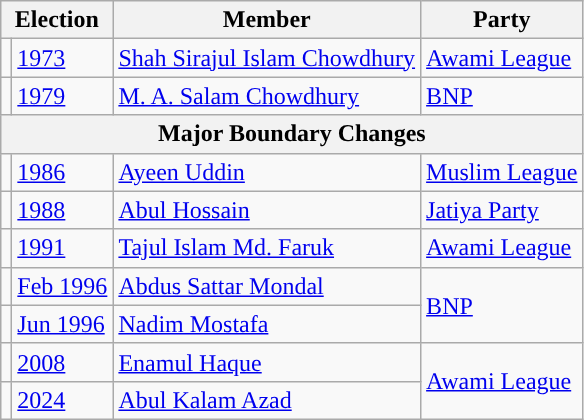<table class="wikitable">
<tr>
<th colspan="2">Election</th>
<th>Member</th>
<th>Party</th>
</tr>
<tr>
<td style="background-color:"></td>
<td><a href='#'>1973</a></td>
<td><a href='#'>Shah Sirajul Islam Chowdhury</a></td>
<td><a href='#'>Awami League</a></td>
</tr>
<tr>
<td style="background-color:"></td>
<td><a href='#'>1979</a></td>
<td><a href='#'>M. A. Salam Chowdhury</a></td>
<td><a href='#'>BNP</a></td>
</tr>
<tr>
<th colspan="4">Major Boundary Changes</th>
</tr>
<tr>
<td style="background-color:"></td>
<td><a href='#'>1986</a></td>
<td><a href='#'>Ayeen Uddin</a></td>
<td><a href='#'>Muslim League</a></td>
</tr>
<tr>
<td style="background-color:"></td>
<td><a href='#'>1988</a></td>
<td><a href='#'>Abul Hossain</a></td>
<td><a href='#'>Jatiya Party</a></td>
</tr>
<tr>
<td style="background-color:"></td>
<td><a href='#'>1991</a></td>
<td><a href='#'>Tajul Islam Md. Faruk</a></td>
<td><a href='#'>Awami League</a></td>
</tr>
<tr>
<td style="background-color:"></td>
<td><a href='#'>Feb 1996</a></td>
<td><a href='#'>Abdus Sattar Mondal</a></td>
<td rowspan="2"><a href='#'>BNP</a></td>
</tr>
<tr>
<td style="background-color:"></td>
<td><a href='#'>Jun 1996</a></td>
<td><a href='#'>Nadim Mostafa</a></td>
</tr>
<tr>
<td style="background-color:"></td>
<td><a href='#'>2008</a></td>
<td><a href='#'>Enamul Haque</a></td>
<td rowspan="2"><a href='#'>Awami League</a></td>
</tr>
<tr>
<td style="background-color:"></td>
<td><a href='#'>2024</a></td>
<td><a href='#'>Abul Kalam Azad</a></td>
</tr>
</table>
